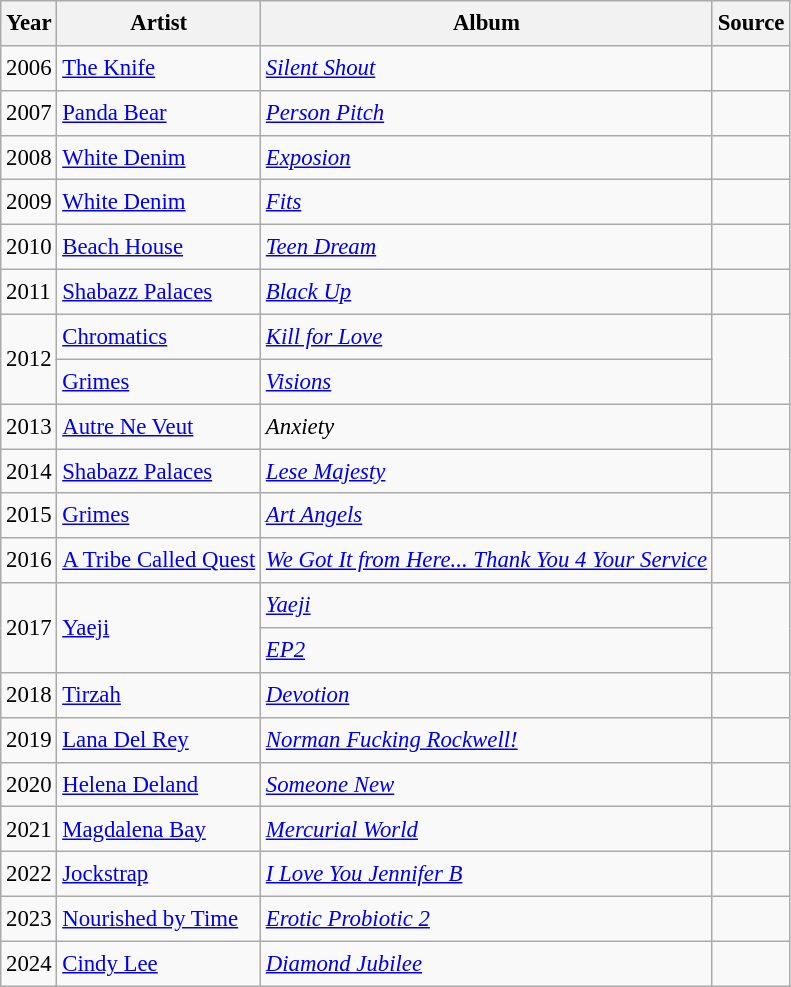<table class="wikitable" style="font-size:0.95em;line-height:1.5em;">
<tr>
<th>Year</th>
<th>Artist</th>
<th>Album</th>
<th>Source</th>
</tr>
<tr>
<td>2006</td>
<td><a href='#'>The Knife</a></td>
<td><em><a href='#'>Silent Shout</a></em></td>
<td></td>
</tr>
<tr>
<td>2007</td>
<td><a href='#'>Panda Bear</a></td>
<td><em><a href='#'>Person Pitch</a></em></td>
<td></td>
</tr>
<tr>
<td>2008</td>
<td><a href='#'>White Denim</a></td>
<td><em><a href='#'>Exposion</a></em></td>
<td></td>
</tr>
<tr>
<td>2009</td>
<td><a href='#'>White Denim</a></td>
<td><a href='#'><em>Fits</em></a></td>
<td></td>
</tr>
<tr>
<td>2010</td>
<td><a href='#'>Beach House</a></td>
<td><em><a href='#'>Teen Dream</a></em></td>
<td></td>
</tr>
<tr>
<td>2011</td>
<td><a href='#'>Shabazz Palaces</a></td>
<td><em><a href='#'>Black Up</a></em></td>
<td></td>
</tr>
<tr>
<td rowspan="2">2012</td>
<td><a href='#'>Chromatics</a></td>
<td><em><a href='#'>Kill for Love</a></em></td>
<td rowspan="2"></td>
</tr>
<tr>
<td><a href='#'>Grimes</a></td>
<td><a href='#'><em>Visions</em></a></td>
</tr>
<tr>
<td>2013</td>
<td><a href='#'>Autre Ne Veut</a></td>
<td><em>Anxiety</em></td>
<td></td>
</tr>
<tr>
<td>2014</td>
<td><a href='#'>Shabazz Palaces</a></td>
<td><a href='#'><em>Lese Majesty</em></a></td>
<td></td>
</tr>
<tr>
<td>2015</td>
<td><a href='#'>Grimes</a></td>
<td><em><a href='#'>Art Angels</a></em></td>
<td></td>
</tr>
<tr>
<td>2016</td>
<td><a href='#'>A Tribe Called Quest</a></td>
<td><em><a href='#'>We Got It from Here... Thank You 4 Your Service</a></em></td>
<td></td>
</tr>
<tr>
<td rowspan="2">2017</td>
<td rowspan="2"><a href='#'>Yaeji</a></td>
<td><em><a href='#'>Yaeji</a></em></td>
<td rowspan="2"></td>
</tr>
<tr>
<td><em><a href='#'>EP2</a></em></td>
</tr>
<tr>
<td>2018</td>
<td><a href='#'>Tirzah</a></td>
<td><a href='#'><em>Devotion</em></a></td>
<td></td>
</tr>
<tr>
<td>2019</td>
<td><a href='#'>Lana Del Rey</a></td>
<td><em><a href='#'>Norman Fucking Rockwell!</a></em></td>
<td></td>
</tr>
<tr>
<td>2020</td>
<td><a href='#'>Helena Deland</a></td>
<td><a href='#'><em>Someone New</em></a></td>
<td></td>
</tr>
<tr>
<td>2021</td>
<td><a href='#'>Magdalena Bay</a></td>
<td><em><a href='#'>Mercurial World</a></em></td>
<td></td>
</tr>
<tr>
<td>2022</td>
<td><a href='#'>Jockstrap</a></td>
<td><em><a href='#'>I Love You Jennifer B</a></em></td>
<td></td>
</tr>
<tr>
<td>2023</td>
<td><a href='#'>Nourished by Time</a></td>
<td><em><a href='#'>Erotic Probiotic 2</a></em></td>
<td></td>
</tr>
<tr>
<td>2024</td>
<td><a href='#'>Cindy Lee</a></td>
<td><a href='#'><em>Diamond Jubilee</em></a></td>
<td></td>
</tr>
</table>
